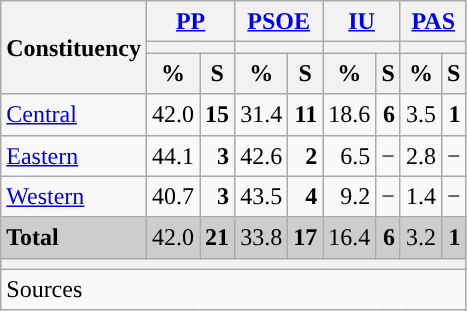<table class="wikitable sortable" style="text-align:right; line-height:20px;">
<tr>
<th rowspan="3">Constituency</th>
<th colspan="2" width="30px" class="unsortable"><a href='#'>PP</a></th>
<th colspan="2" width="30px" class="unsortable"><a href='#'>PSOE</a></th>
<th colspan="2" width="30px" class="unsortable"><a href='#'>IU</a></th>
<th colspan="2" width="30px" class="unsortable"><a href='#'>PAS</a></th>
</tr>
<tr>
<th colspan="2" style="background:"></th>
<th colspan="2" style="background:"></th>
<th colspan="2" style="background:"></th>
<th colspan="2" style="background:"></th>
</tr>
<tr>
<th data-sort-type="number">%</th>
<th data-sort-type="number">S</th>
<th data-sort-type="number">%</th>
<th data-sort-type="number">S</th>
<th data-sort-type="number">%</th>
<th data-sort-type="number">S</th>
<th data-sort-type="number">%</th>
<th data-sort-type="number">S</th>
</tr>
<tr>
<td align="left"><a href='#'>Central</a></td>
<td style="background:">42.0</td>
<td><strong>15</strong></td>
<td>31.4</td>
<td><strong>11</strong></td>
<td>18.6</td>
<td><strong>6</strong></td>
<td>3.5</td>
<td><strong>1</strong></td>
</tr>
<tr>
<td align="left"><a href='#'>Eastern</a></td>
<td style="background:">44.1</td>
<td><strong>3</strong></td>
<td>42.6</td>
<td><strong>2</strong></td>
<td>6.5</td>
<td>−</td>
<td>2.8</td>
<td>−</td>
</tr>
<tr>
<td align="left"><a href='#'>Western</a></td>
<td>40.7</td>
<td><strong>3</strong></td>
<td style="background:">43.5</td>
<td><strong>4</strong></td>
<td>9.2</td>
<td>−</td>
<td>1.4</td>
<td>−</td>
</tr>
<tr style="background:#CDCDCD;">
<td align="left"><strong>Total</strong></td>
<td style="background:">42.0</td>
<td><strong>21</strong></td>
<td>33.8</td>
<td><strong>17</strong></td>
<td>16.4</td>
<td><strong>6</strong></td>
<td>3.2</td>
<td><strong>1</strong></td>
</tr>
<tr>
<th colspan="9"></th>
</tr>
<tr>
<th style="text-align:left; font-weight:normal; background:#F9F9F9" colspan="9">Sources</th>
</tr>
</table>
